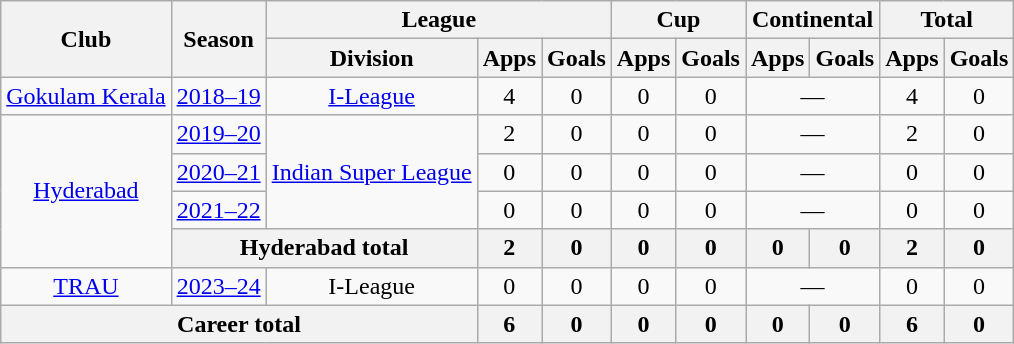<table class=wikitable style=text-align:center>
<tr>
<th rowspan=2>Club</th>
<th rowspan=2>Season</th>
<th colspan=3>League</th>
<th colspan=2>Cup</th>
<th colspan=2>Continental</th>
<th colspan=2>Total</th>
</tr>
<tr>
<th>Division</th>
<th>Apps</th>
<th>Goals</th>
<th>Apps</th>
<th>Goals</th>
<th>Apps</th>
<th>Goals</th>
<th>Apps</th>
<th>Goals</th>
</tr>
<tr>
<td rowspan="1"><a href='#'>Gokulam Kerala</a></td>
<td><a href='#'>2018–19</a></td>
<td rowspan="1"><a href='#'>I-League</a></td>
<td>4</td>
<td>0</td>
<td>0</td>
<td>0</td>
<td colspan="2">—</td>
<td>4</td>
<td>0</td>
</tr>
<tr>
<td rowspan="4"><a href='#'>Hyderabad</a></td>
<td><a href='#'>2019–20</a></td>
<td rowspan="3"><a href='#'>Indian Super League</a></td>
<td>2</td>
<td>0</td>
<td>0</td>
<td>0</td>
<td colspan="2">—</td>
<td>2</td>
<td>0</td>
</tr>
<tr>
<td><a href='#'>2020–21</a></td>
<td>0</td>
<td>0</td>
<td>0</td>
<td>0</td>
<td colspan="2">—</td>
<td>0</td>
<td>0</td>
</tr>
<tr>
<td><a href='#'>2021–22</a></td>
<td>0</td>
<td>0</td>
<td>0</td>
<td>0</td>
<td colspan="2">—</td>
<td>0</td>
<td>0</td>
</tr>
<tr>
<th colspan="2">Hyderabad total</th>
<th>2</th>
<th>0</th>
<th>0</th>
<th>0</th>
<th>0</th>
<th>0</th>
<th>2</th>
<th>0</th>
</tr>
<tr>
<td rowspan="1"><a href='#'>TRAU</a></td>
<td><a href='#'>2023–24</a></td>
<td rowspan="1">I-League</td>
<td>0</td>
<td>0</td>
<td>0</td>
<td>0</td>
<td colspan="2">—</td>
<td>0</td>
<td>0</td>
</tr>
<tr>
<th colspan="3">Career total</th>
<th>6</th>
<th>0</th>
<th>0</th>
<th>0</th>
<th>0</th>
<th>0</th>
<th>6</th>
<th>0</th>
</tr>
</table>
